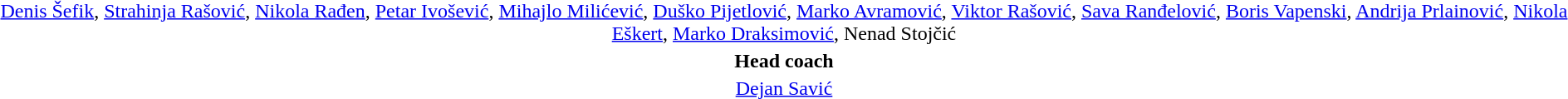<table style="text-align: center; margin-top: 2em; margin-left: auto; margin-right: auto">
<tr>
<td><a href='#'>Denis Šefik</a>, <a href='#'>Strahinja Rašović</a>, <a href='#'>Nikola Rađen</a>, <a href='#'>Petar Ivošević</a>, <a href='#'>Mihajlo Milićević</a>, <a href='#'>Duško Pijetlović</a>, <a href='#'>Marko Avramović</a>, <a href='#'>Viktor Rašović</a>, <a href='#'>Sava Ranđelović</a>, <a href='#'>Boris Vapenski</a>, <a href='#'>Andrija Prlainović</a>, <a href='#'>Nikola Eškert</a>, <a href='#'>Marko Draksimović</a>, Nenad Stojčić</td>
</tr>
<tr>
<td><strong>Head coach</strong></td>
</tr>
<tr>
<td><a href='#'>Dejan Savić</a></td>
</tr>
</table>
